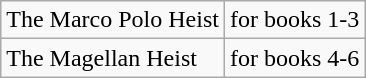<table class=wikitable>
<tr>
<td>The Marco Polo Heist</td>
<td>for books 1-3</td>
</tr>
<tr>
<td>The Magellan Heist</td>
<td>for books 4-6</td>
</tr>
</table>
